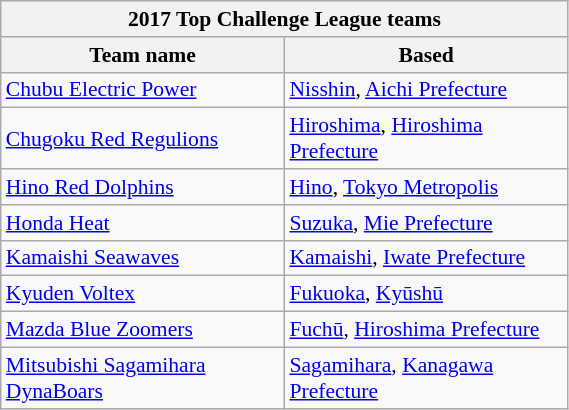<table class="wikitable" style="text-align:left; font-size:90%; width:30%;">
<tr>
<th colspan=100% align=center><strong>2017 Top Challenge League teams</strong></th>
</tr>
<tr>
<th width="50%">Team name</th>
<th width="50%">Based</th>
</tr>
<tr>
<td><a href='#'>Chubu Electric Power</a></td>
<td><a href='#'>Nisshin</a>, <a href='#'>Aichi Prefecture</a></td>
</tr>
<tr>
<td><a href='#'>Chugoku Red Regulions</a></td>
<td><a href='#'>Hiroshima</a>, <a href='#'>Hiroshima Prefecture</a></td>
</tr>
<tr>
<td><a href='#'>Hino Red Dolphins</a></td>
<td><a href='#'>Hino</a>, <a href='#'>Tokyo Metropolis</a></td>
</tr>
<tr>
<td><a href='#'>Honda Heat</a></td>
<td><a href='#'>Suzuka</a>, <a href='#'>Mie Prefecture</a></td>
</tr>
<tr>
<td><a href='#'>Kamaishi Seawaves</a></td>
<td><a href='#'>Kamaishi</a>, <a href='#'>Iwate Prefecture</a></td>
</tr>
<tr>
<td><a href='#'>Kyuden Voltex</a></td>
<td><a href='#'>Fukuoka</a>, <a href='#'>Kyūshū</a></td>
</tr>
<tr>
<td><a href='#'>Mazda Blue Zoomers</a></td>
<td><a href='#'>Fuchū</a>, <a href='#'>Hiroshima Prefecture</a></td>
</tr>
<tr>
<td><a href='#'>Mitsubishi Sagamihara DynaBoars</a></td>
<td><a href='#'>Sagamihara</a>, <a href='#'>Kanagawa Prefecture</a></td>
</tr>
</table>
